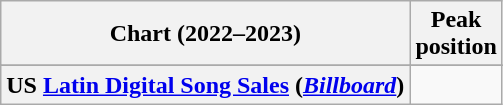<table class="wikitable sortable plainrowheaders" style="text-align:center">
<tr>
<th scope="col">Chart (2022–2023)</th>
<th scope="col">Peak<br>position</th>
</tr>
<tr>
</tr>
<tr>
<th scope="row">US <a href='#'>Latin Digital Song Sales</a> (<em><a href='#'>Billboard</a></em>)</th>
<td></td>
</tr>
</table>
